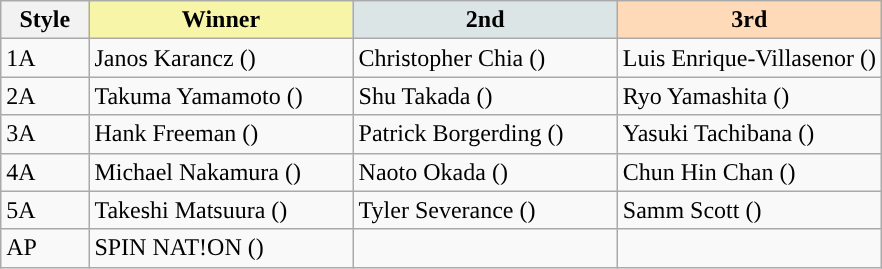<table class="wikitable">
<tr>
<th style="background-color: width=5%">Style</th>
<th style="background-color: #F7F6A8;" width=30%>Winner</th>
<th style="background-color: #DCE5E5;" width=30%>2nd</th>
<th style="background-color: #FFDAB9;" width=30%>3rd</th>
</tr>
<tr>
<td>1A</td>
<td>Janos Karancz ()</td>
<td>Christopher Chia ()</td>
<td>Luis Enrique-Villasenor ()</td>
</tr>
<tr>
<td>2A</td>
<td>Takuma Yamamoto ()</td>
<td>Shu Takada ()</td>
<td>Ryo Yamashita ()</td>
</tr>
<tr>
<td>3A</td>
<td>Hank Freeman ()</td>
<td>Patrick Borgerding ()</td>
<td>Yasuki Tachibana ()</td>
</tr>
<tr>
<td>4A</td>
<td>Michael Nakamura ()</td>
<td>Naoto Okada ()</td>
<td>Chun Hin Chan ()</td>
</tr>
<tr>
<td>5A</td>
<td>Takeshi Matsuura ()</td>
<td>Tyler Severance ()</td>
<td>Samm Scott ()</td>
</tr>
<tr>
<td>AP</td>
<td>SPIN NAT!ON ()</td>
<td></td>
<td></td>
</tr>
</table>
